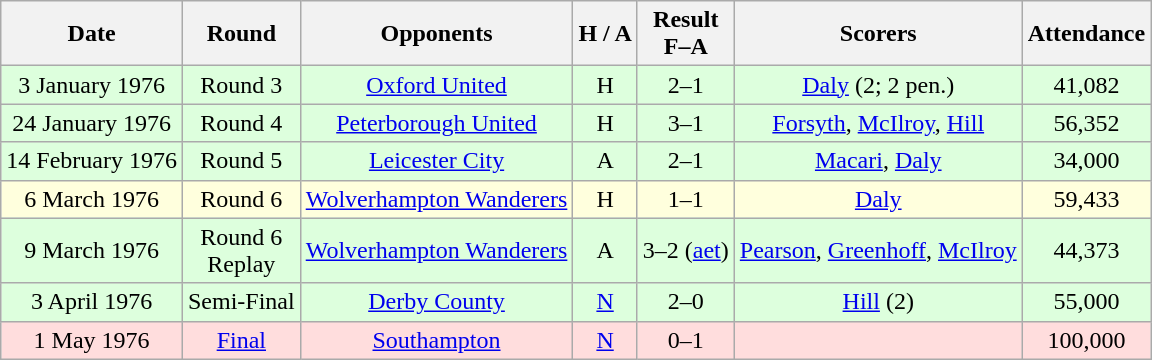<table class="wikitable" style="text-align:center">
<tr>
<th>Date</th>
<th>Round</th>
<th>Opponents</th>
<th>H / A</th>
<th>Result<br>F–A</th>
<th>Scorers</th>
<th>Attendance</th>
</tr>
<tr bgcolor="#ddffdd">
<td>3 January 1976</td>
<td>Round 3</td>
<td><a href='#'>Oxford United</a></td>
<td>H</td>
<td>2–1</td>
<td><a href='#'>Daly</a> (2; 2 pen.)</td>
<td>41,082</td>
</tr>
<tr bgcolor="#ddffdd">
<td>24 January 1976</td>
<td>Round 4</td>
<td><a href='#'>Peterborough United</a></td>
<td>H</td>
<td>3–1</td>
<td><a href='#'>Forsyth</a>, <a href='#'>McIlroy</a>, <a href='#'>Hill</a></td>
<td>56,352</td>
</tr>
<tr bgcolor="#ddffdd">
<td>14 February 1976</td>
<td>Round 5</td>
<td><a href='#'>Leicester City</a></td>
<td>A</td>
<td>2–1</td>
<td><a href='#'>Macari</a>, <a href='#'>Daly</a></td>
<td>34,000</td>
</tr>
<tr bgcolor="#ffffdd">
<td>6 March 1976</td>
<td>Round 6</td>
<td><a href='#'>Wolverhampton Wanderers</a></td>
<td>H</td>
<td>1–1</td>
<td><a href='#'>Daly</a></td>
<td>59,433</td>
</tr>
<tr bgcolor="#ddffdd">
<td>9 March 1976</td>
<td>Round 6<br>Replay</td>
<td><a href='#'>Wolverhampton Wanderers</a></td>
<td>A</td>
<td>3–2 (<a href='#'>aet</a>)</td>
<td><a href='#'>Pearson</a>, <a href='#'>Greenhoff</a>, <a href='#'>McIlroy</a></td>
<td>44,373</td>
</tr>
<tr bgcolor="#ddffdd">
<td>3 April 1976</td>
<td>Semi-Final</td>
<td><a href='#'>Derby County</a></td>
<td><a href='#'>N</a></td>
<td>2–0</td>
<td><a href='#'>Hill</a> (2)</td>
<td>55,000</td>
</tr>
<tr bgcolor="#ffdddd">
<td>1 May 1976</td>
<td><a href='#'>Final</a></td>
<td><a href='#'>Southampton</a></td>
<td><a href='#'>N</a></td>
<td>0–1</td>
<td></td>
<td>100,000</td>
</tr>
</table>
